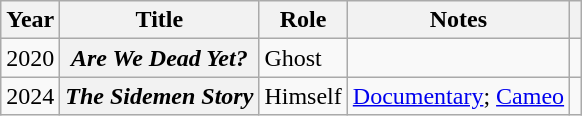<table class="wikitable sortable plainrowheaders">
<tr>
<th scope="col">Year</th>
<th scope="col">Title</th>
<th scope="col">Role</th>
<th scope="col" class="unsortable">Notes</th>
<th scope="col" class="unsortable"></th>
</tr>
<tr>
<td scope="row">2020</td>
<th scope="row"><em>Are We Dead Yet?</em></th>
<td>Ghost</td>
<td></td>
<td style="text-align:center;"></td>
</tr>
<tr>
<td scope="row">2024</td>
<th scope="row"><em>The Sidemen Story</em></th>
<td>Himself</td>
<td><a href='#'>Documentary</a>; <a href='#'>Cameo</a></td>
<td style="text-align:center;"></td>
</tr>
</table>
